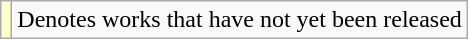<table class="wikitable">
<tr>
<td style="background:#FFFFCC;"></td>
<td>Denotes works that have not yet been released</td>
</tr>
</table>
